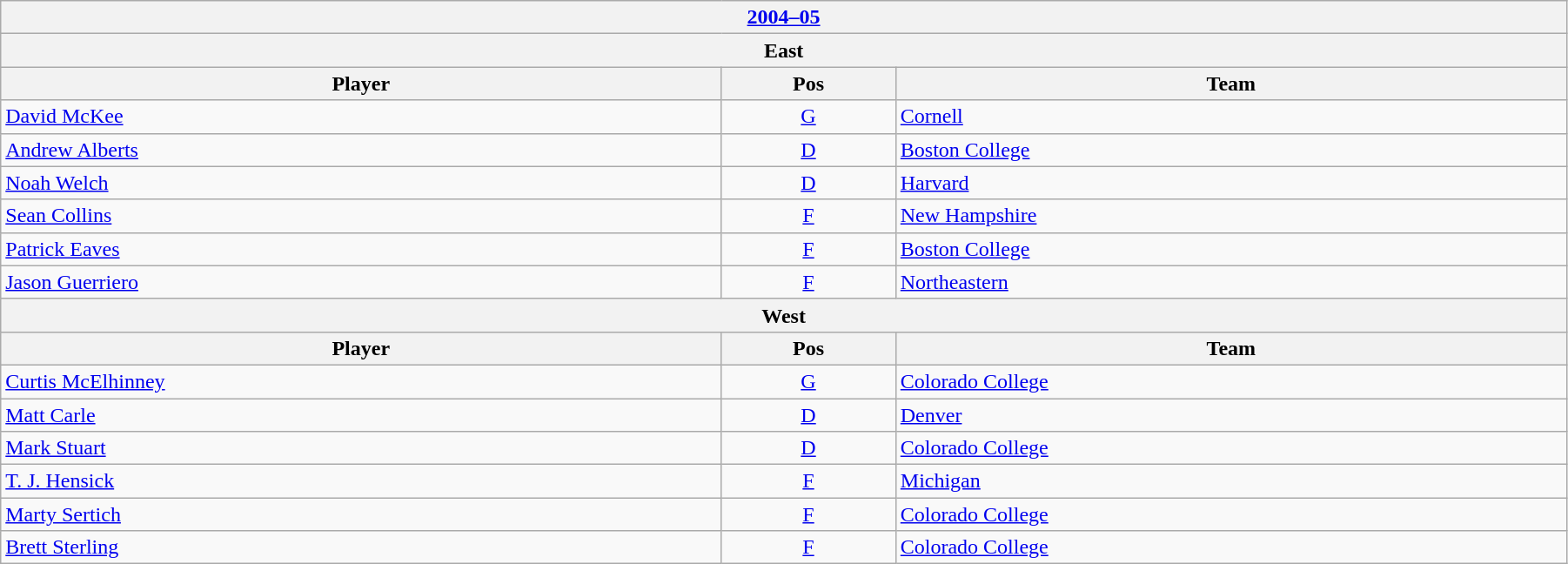<table class="wikitable" width=95%>
<tr>
<th colspan=3><a href='#'>2004–05</a></th>
</tr>
<tr>
<th colspan=3><strong>East</strong></th>
</tr>
<tr>
<th>Player</th>
<th>Pos</th>
<th>Team</th>
</tr>
<tr>
<td><a href='#'>David McKee</a></td>
<td style="text-align:center;"><a href='#'>G</a></td>
<td><a href='#'>Cornell</a></td>
</tr>
<tr>
<td><a href='#'>Andrew Alberts</a></td>
<td style="text-align:center;"><a href='#'>D</a></td>
<td><a href='#'>Boston College</a></td>
</tr>
<tr>
<td><a href='#'>Noah Welch</a></td>
<td style="text-align:center;"><a href='#'>D</a></td>
<td><a href='#'>Harvard</a></td>
</tr>
<tr>
<td><a href='#'>Sean Collins</a></td>
<td style="text-align:center;"><a href='#'>F</a></td>
<td><a href='#'>New Hampshire</a></td>
</tr>
<tr>
<td><a href='#'>Patrick Eaves</a></td>
<td style="text-align:center;"><a href='#'>F</a></td>
<td><a href='#'>Boston College</a></td>
</tr>
<tr>
<td><a href='#'>Jason Guerriero</a></td>
<td style="text-align:center;"><a href='#'>F</a></td>
<td><a href='#'>Northeastern</a></td>
</tr>
<tr>
<th colspan=3><strong>West</strong></th>
</tr>
<tr>
<th>Player</th>
<th>Pos</th>
<th>Team</th>
</tr>
<tr>
<td><a href='#'>Curtis McElhinney</a></td>
<td style="text-align:center;"><a href='#'>G</a></td>
<td><a href='#'>Colorado College</a></td>
</tr>
<tr>
<td><a href='#'>Matt Carle</a></td>
<td style="text-align:center;"><a href='#'>D</a></td>
<td><a href='#'>Denver</a></td>
</tr>
<tr>
<td><a href='#'>Mark Stuart</a></td>
<td style="text-align:center;"><a href='#'>D</a></td>
<td><a href='#'>Colorado College</a></td>
</tr>
<tr>
<td><a href='#'>T. J. Hensick</a></td>
<td style="text-align:center;"><a href='#'>F</a></td>
<td><a href='#'>Michigan</a></td>
</tr>
<tr>
<td><a href='#'>Marty Sertich</a></td>
<td style="text-align:center;"><a href='#'>F</a></td>
<td><a href='#'>Colorado College</a></td>
</tr>
<tr>
<td><a href='#'>Brett Sterling</a></td>
<td style="text-align:center;"><a href='#'>F</a></td>
<td><a href='#'>Colorado College</a></td>
</tr>
</table>
